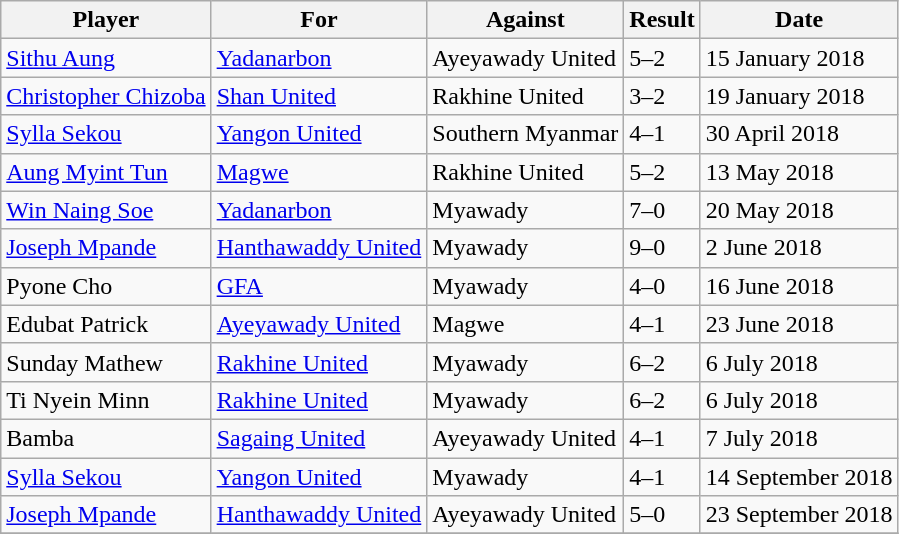<table class="wikitable sortable">
<tr>
<th>Player</th>
<th>For</th>
<th>Against</th>
<th align=center>Result</th>
<th>Date</th>
</tr>
<tr>
<td> <a href='#'>Sithu Aung</a></td>
<td><a href='#'>Yadanarbon</a></td>
<td>Ayeyawady United</td>
<td>5–2</td>
<td>15 January 2018</td>
</tr>
<tr>
<td> <a href='#'>Christopher Chizoba</a></td>
<td><a href='#'>Shan United</a></td>
<td>Rakhine United</td>
<td>3–2</td>
<td>19 January 2018</td>
</tr>
<tr>
<td> <a href='#'>Sylla Sekou</a></td>
<td><a href='#'>Yangon United</a></td>
<td>Southern Myanmar</td>
<td>4–1</td>
<td>30 April 2018</td>
</tr>
<tr>
<td> <a href='#'>Aung Myint Tun</a></td>
<td><a href='#'>Magwe</a></td>
<td>Rakhine United</td>
<td>5–2</td>
<td>13 May 2018</td>
</tr>
<tr>
<td> <a href='#'>Win Naing Soe</a></td>
<td><a href='#'>Yadanarbon</a></td>
<td>Myawady</td>
<td>7–0</td>
<td>20 May 2018</td>
</tr>
<tr>
<td> <a href='#'>Joseph Mpande</a></td>
<td><a href='#'>Hanthawaddy United</a></td>
<td>Myawady</td>
<td>9–0</td>
<td>2 June 2018</td>
</tr>
<tr>
<td> Pyone Cho</td>
<td><a href='#'>GFA</a></td>
<td>Myawady</td>
<td>4–0</td>
<td>16 June 2018</td>
</tr>
<tr>
<td> Edubat Patrick</td>
<td><a href='#'>Ayeyawady United</a></td>
<td>Magwe</td>
<td>4–1</td>
<td>23 June 2018</td>
</tr>
<tr>
<td> Sunday Mathew</td>
<td><a href='#'>Rakhine United</a></td>
<td>Myawady</td>
<td>6–2</td>
<td>6 July 2018</td>
</tr>
<tr>
<td> Ti Nyein Minn</td>
<td><a href='#'>Rakhine United</a></td>
<td>Myawady</td>
<td>6–2</td>
<td>6 July 2018</td>
</tr>
<tr>
<td> Bamba</td>
<td><a href='#'>Sagaing United</a></td>
<td>Ayeyawady United</td>
<td>4–1</td>
<td>7 July 2018</td>
</tr>
<tr>
<td> <a href='#'>Sylla Sekou</a></td>
<td><a href='#'>Yangon United</a></td>
<td>Myawady</td>
<td>4–1</td>
<td>14 September 2018</td>
</tr>
<tr>
<td> <a href='#'>Joseph Mpande</a></td>
<td><a href='#'>Hanthawaddy United</a></td>
<td>Ayeyawady United</td>
<td>5–0</td>
<td>23 September 2018</td>
</tr>
<tr>
</tr>
</table>
